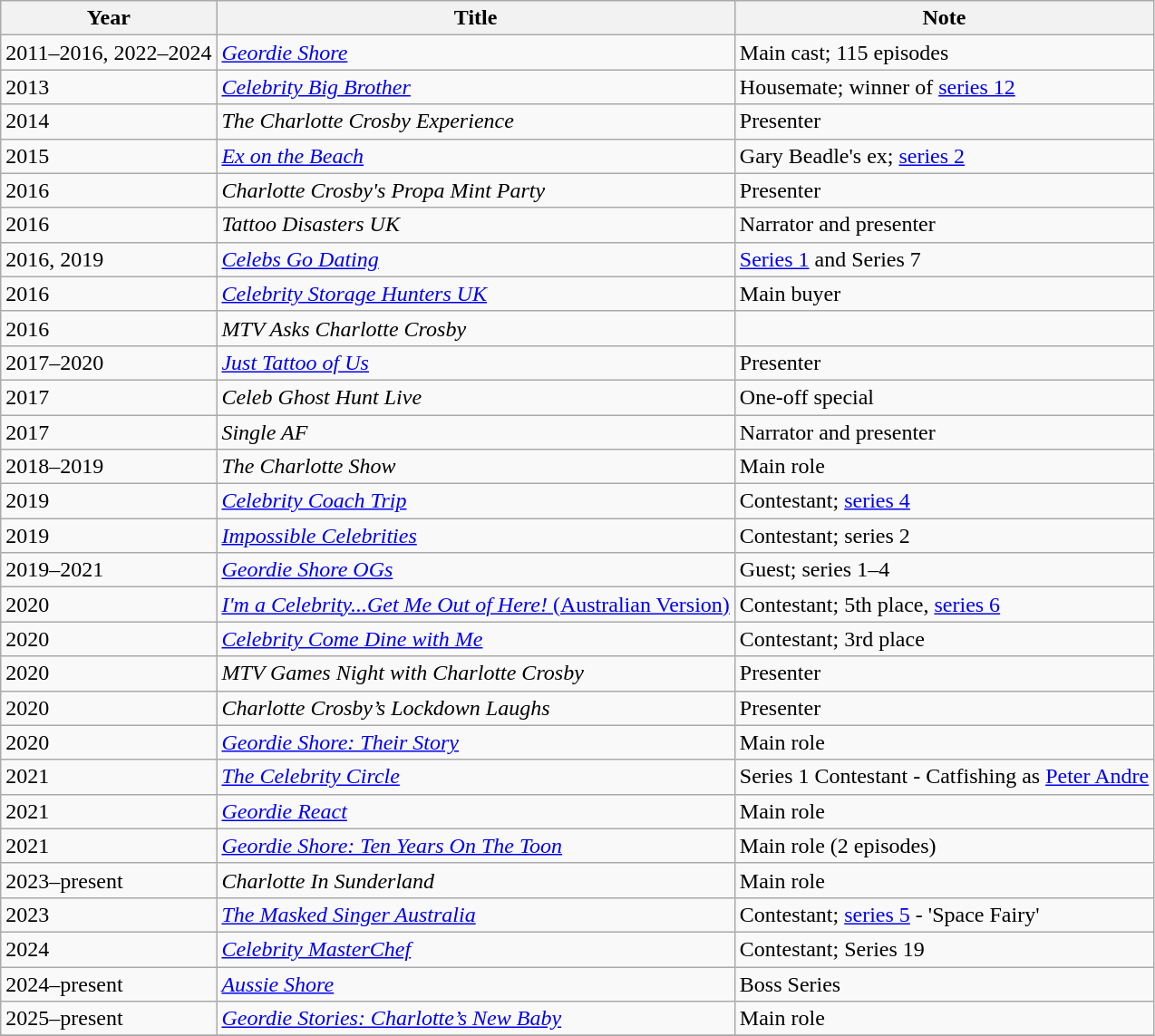<table class="wikitable">
<tr>
<th>Year</th>
<th>Title</th>
<th>Note</th>
</tr>
<tr>
<td>2011–2016, 2022–2024</td>
<td><em><a href='#'>Geordie Shore</a></em></td>
<td>Main cast; 115 episodes</td>
</tr>
<tr>
<td>2013</td>
<td><em><a href='#'>Celebrity Big Brother</a></em></td>
<td>Housemate; winner of <a href='#'>series 12</a></td>
</tr>
<tr>
<td>2014</td>
<td><em>The Charlotte Crosby Experience</em></td>
<td>Presenter</td>
</tr>
<tr>
<td>2015</td>
<td><em><a href='#'>Ex on the Beach</a></em></td>
<td>Gary Beadle's ex; <a href='#'>series 2</a></td>
</tr>
<tr>
<td>2016</td>
<td><em>Charlotte Crosby's Propa Mint Party</em></td>
<td>Presenter</td>
</tr>
<tr>
<td>2016</td>
<td><em>Tattoo Disasters UK</em></td>
<td>Narrator and presenter</td>
</tr>
<tr>
<td>2016, 2019</td>
<td><em><a href='#'>Celebs Go Dating</a></em></td>
<td><a href='#'>Series 1</a> and Series 7</td>
</tr>
<tr>
<td>2016</td>
<td><em><a href='#'>Celebrity Storage Hunters UK</a></em></td>
<td>Main buyer</td>
</tr>
<tr>
<td>2016</td>
<td><em>MTV Asks Charlotte Crosby</em></td>
<td></td>
</tr>
<tr>
<td>2017–2020</td>
<td><em><a href='#'>Just Tattoo of Us</a></em></td>
<td>Presenter</td>
</tr>
<tr>
<td>2017</td>
<td><em>Celeb Ghost Hunt Live</em></td>
<td>One-off special</td>
</tr>
<tr>
<td>2017</td>
<td><em>Single AF</em></td>
<td>Narrator and presenter</td>
</tr>
<tr>
<td>2018–2019</td>
<td><em>The Charlotte Show</em></td>
<td>Main role</td>
</tr>
<tr>
<td>2019</td>
<td><em><a href='#'>Celebrity Coach Trip</a></em></td>
<td>Contestant; <a href='#'>series 4</a></td>
</tr>
<tr>
<td>2019</td>
<td><em><a href='#'>Impossible Celebrities</a></em></td>
<td>Contestant; series 2</td>
</tr>
<tr>
<td>2019–2021</td>
<td><em><a href='#'>Geordie Shore OGs</a></em></td>
<td>Guest; series 1–4</td>
</tr>
<tr>
<td>2020</td>
<td><a href='#'><em>I'm a Celebrity...Get Me Out of Here!</em> (Australian Version)</a></td>
<td>Contestant; 5th place, <a href='#'>series 6</a></td>
</tr>
<tr>
<td>2020</td>
<td><em><a href='#'>Celebrity Come Dine with Me</a></em></td>
<td>Contestant; 3rd place</td>
</tr>
<tr>
<td>2020</td>
<td><em>MTV Games Night with Charlotte Crosby</em></td>
<td>Presenter</td>
</tr>
<tr>
<td>2020</td>
<td><em>Charlotte Crosby’s Lockdown Laughs</em></td>
<td>Presenter</td>
</tr>
<tr>
<td>2020</td>
<td><em><a href='#'>Geordie Shore: Their Story</a></em></td>
<td>Main role</td>
</tr>
<tr>
<td>2021</td>
<td><em><a href='#'>The Celebrity Circle</a></em></td>
<td>Series 1 Contestant - Catfishing as <a href='#'>Peter Andre</a></td>
</tr>
<tr>
<td>2021</td>
<td><em><a href='#'>Geordie React</a></em></td>
<td>Main role</td>
</tr>
<tr>
<td>2021</td>
<td><em><a href='#'>Geordie Shore: Ten Years On The Toon</a></em></td>
<td>Main role (2 episodes)</td>
</tr>
<tr>
<td>2023–present</td>
<td><em>Charlotte In Sunderland</em></td>
<td>Main role</td>
</tr>
<tr>
<td>2023</td>
<td><em><a href='#'>The Masked Singer Australia</a></em></td>
<td>Contestant; <a href='#'>series 5</a> - 'Space Fairy'</td>
</tr>
<tr>
<td>2024</td>
<td><em><a href='#'>Celebrity MasterChef</a></em></td>
<td>Contestant; Series 19</td>
</tr>
<tr>
<td>2024–present</td>
<td><em><a href='#'>Aussie Shore</a></em></td>
<td>Boss Series</td>
</tr>
<tr>
<td>2025–present</td>
<td><em><a href='#'>Geordie Stories: Charlotte’s New Baby</a></em></td>
<td>Main role</td>
</tr>
<tr>
</tr>
</table>
